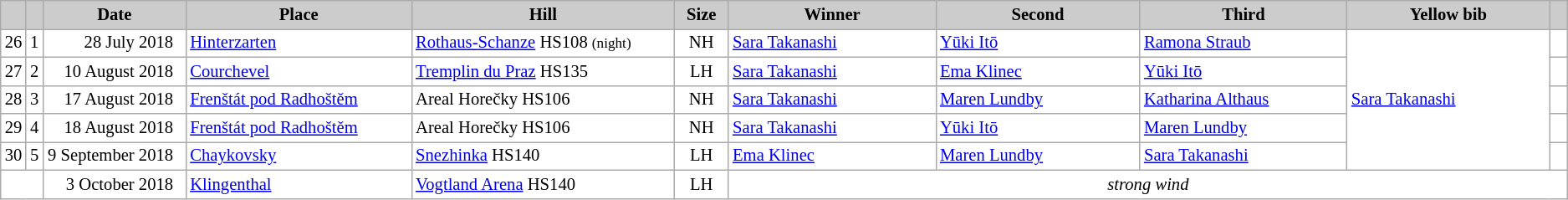<table class="wikitable plainrowheaders" style="background:#fff; font-size:86%; line-height:16px; border:grey solid 1px; border-collapse:collapse;">
<tr style="background:#ccc; text-align:center;">
<th scope="col" style="background:#ccc; width=20 px;"></th>
<th scope="col" style="background:#ccc; width=30 px;"></th>
<th scope="col" style="background:#ccc; width:120px;">Date</th>
<th scope="col" style="background:#ccc; width:200px;">Place</th>
<th scope="col" style="background:#ccc; width:240px;">Hill</th>
<th scope="col" style="background:#ccc; width:40px;">Size</th>
<th scope="col" style="background:#ccc; width:185px;">Winner</th>
<th scope="col" style="background:#ccc; width:185px;">Second</th>
<th scope="col" style="background:#ccc; width:185px;">Third</th>
<th scope="col" style="background:#ccc; width:180px;">Yellow bib</th>
<th scope="col" style="background:#ccc; width:10px;"></th>
</tr>
<tr>
<td align=center>26</td>
<td align=center>1</td>
<td align=right>28 July 2018  </td>
<td> <a href='#'>Hinterzarten</a></td>
<td><a href='#'>Rothaus-Schanze</a> HS108 <small>(night)</small></td>
<td align=center>NH</td>
<td> <a href='#'>Sara Takanashi</a></td>
<td> <a href='#'>Yūki Itō</a></td>
<td> <a href='#'>Ramona Straub</a></td>
<td rowspan=5> <a href='#'>Sara Takanashi</a></td>
<td></td>
</tr>
<tr>
<td align=center>27</td>
<td align=center>2</td>
<td align=right>10 August 2018  </td>
<td> <a href='#'>Courchevel</a></td>
<td><a href='#'>Tremplin du Praz</a> HS135</td>
<td align=center>LH</td>
<td> <a href='#'>Sara Takanashi</a></td>
<td> <a href='#'>Ema Klinec</a></td>
<td> <a href='#'>Yūki Itō</a></td>
<td></td>
</tr>
<tr>
<td align=center>28</td>
<td align=center>3</td>
<td align=right>17 August 2018  </td>
<td> <a href='#'>Frenštát pod Radhoštěm</a></td>
<td>Areal Horečky HS106</td>
<td align=center>NH</td>
<td> <a href='#'>Sara Takanashi</a></td>
<td> <a href='#'>Maren Lundby</a></td>
<td> <a href='#'>Katharina Althaus</a></td>
<td></td>
</tr>
<tr>
<td align=center>29</td>
<td align=center>4</td>
<td align=right>18 August 2018  </td>
<td> <a href='#'>Frenštát pod Radhoštěm</a></td>
<td>Areal Horečky HS106</td>
<td align=center>NH</td>
<td> <a href='#'>Sara Takanashi</a></td>
<td> <a href='#'>Yūki Itō</a></td>
<td> <a href='#'>Maren Lundby</a></td>
<td></td>
</tr>
<tr>
<td align=center>30</td>
<td align=center>5</td>
<td align=right>9 September 2018  </td>
<td> <a href='#'>Chaykovsky</a></td>
<td><a href='#'>Snezhinka</a> HS140</td>
<td align=center>LH</td>
<td> <a href='#'>Ema Klinec</a></td>
<td> <a href='#'>Maren Lundby</a></td>
<td> <a href='#'>Sara Takanashi</a></td>
<td></td>
</tr>
<tr>
<td align=center colspan=2></td>
<td align=right>3 October 2018  </td>
<td> <a href='#'>Klingenthal</a></td>
<td><a href='#'>Vogtland Arena</a> HS140</td>
<td align=center>LH</td>
<td align=center colspan=5><em>strong wind</em></td>
</tr>
</table>
